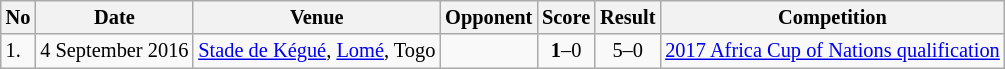<table class="wikitable" style="font-size:85%;">
<tr>
<th>No</th>
<th>Date</th>
<th>Venue</th>
<th>Opponent</th>
<th>Score</th>
<th>Result</th>
<th>Competition</th>
</tr>
<tr>
<td>1.</td>
<td>4 September 2016</td>
<td><a href='#'>Stade de Kégué</a>, <a href='#'>Lomé</a>, Togo</td>
<td></td>
<td align=center><strong>1</strong>–0</td>
<td align=center>5–0</td>
<td><a href='#'>2017 Africa Cup of Nations qualification</a></td>
</tr>
</table>
